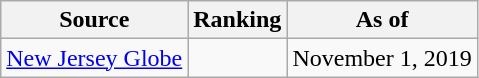<table class="wikitable" style="text-align:center">
<tr>
<th>Source</th>
<th>Ranking</th>
<th>As of</th>
</tr>
<tr>
<td align=left><a href='#'>New Jersey Globe</a></td>
<td></td>
<td>November 1, 2019</td>
</tr>
</table>
